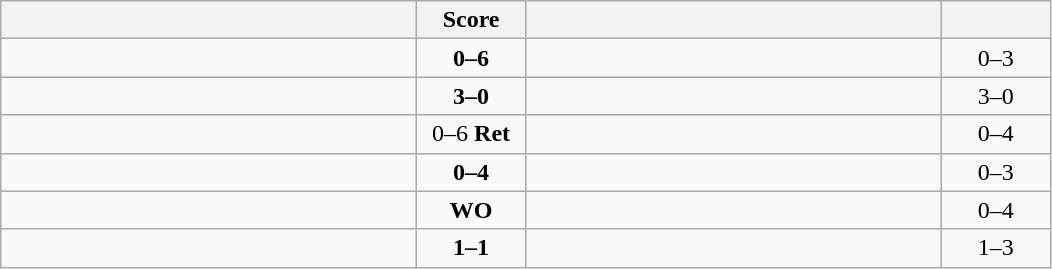<table class="wikitable" style="text-align: center; ">
<tr>
<th align="right" width="270"></th>
<th width="65">Score</th>
<th align="left" width="270"></th>
<th width="65"></th>
</tr>
<tr>
<td align="left"></td>
<td><strong>0–6</strong></td>
<td align="left"><strong></strong></td>
<td>0–3 <strong></strong></td>
</tr>
<tr>
<td align="left"><strong></strong></td>
<td><strong>3–0</strong></td>
<td align="left"></td>
<td>3–0 <strong></strong></td>
</tr>
<tr>
<td align="left"></td>
<td>0–6 <strong>Ret</strong></td>
<td align="left"><strong></strong></td>
<td>0–4 <strong></strong></td>
</tr>
<tr>
<td align="left"></td>
<td><strong>0–4</strong></td>
<td align="left"><strong></strong></td>
<td>0–3 <strong></strong></td>
</tr>
<tr>
<td align="left"></td>
<td><strong>WO</strong></td>
<td align="left"><strong></strong></td>
<td>0–4 <strong></strong></td>
</tr>
<tr>
<td align="left"></td>
<td><strong>1–1</strong></td>
<td align="left"><strong></strong></td>
<td>1–3 <strong></strong></td>
</tr>
</table>
